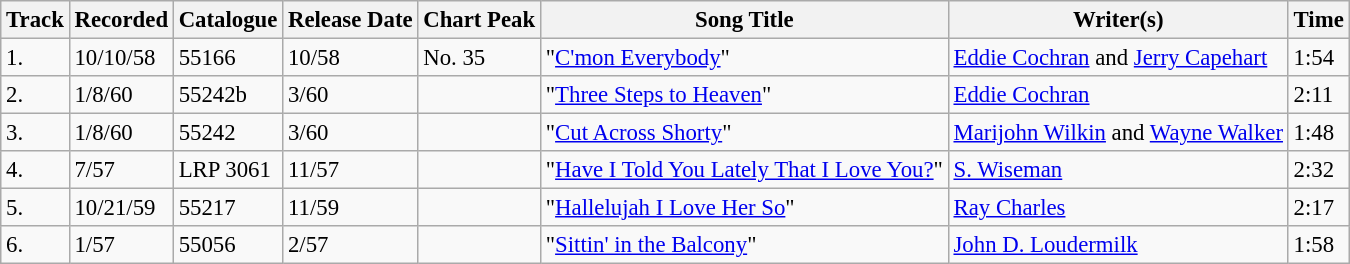<table class="wikitable" style="font-size:95%;">
<tr>
<th>Track</th>
<th>Recorded</th>
<th>Catalogue</th>
<th>Release Date</th>
<th>Chart Peak</th>
<th>Song Title</th>
<th>Writer(s)</th>
<th>Time</th>
</tr>
<tr>
<td>1.</td>
<td>10/10/58</td>
<td>55166</td>
<td>10/58</td>
<td>No. 35</td>
<td>"<a href='#'>C'mon Everybody</a>"</td>
<td><a href='#'>Eddie Cochran</a> and <a href='#'>Jerry Capehart</a></td>
<td>1:54</td>
</tr>
<tr>
<td>2.</td>
<td>1/8/60</td>
<td>55242b</td>
<td>3/60</td>
<td></td>
<td>"<a href='#'>Three Steps to Heaven</a>"</td>
<td><a href='#'>Eddie Cochran</a></td>
<td>2:11</td>
</tr>
<tr>
<td>3.</td>
<td>1/8/60</td>
<td>55242</td>
<td>3/60</td>
<td></td>
<td>"<a href='#'>Cut Across Shorty</a>"</td>
<td><a href='#'>Marijohn Wilkin</a> and <a href='#'>Wayne Walker</a></td>
<td>1:48</td>
</tr>
<tr>
<td>4.</td>
<td>7/57</td>
<td>LRP 3061</td>
<td>11/57</td>
<td></td>
<td>"<a href='#'>Have I Told You Lately That I Love You?</a>"</td>
<td><a href='#'>S. Wiseman</a></td>
<td>2:32</td>
</tr>
<tr>
<td>5.</td>
<td>10/21/59</td>
<td>55217</td>
<td>11/59</td>
<td></td>
<td>"<a href='#'>Hallelujah I Love Her So</a>"</td>
<td><a href='#'>Ray Charles</a></td>
<td>2:17</td>
</tr>
<tr>
<td>6.</td>
<td>1/57</td>
<td>55056</td>
<td>2/57</td>
<td></td>
<td>"<a href='#'>Sittin' in the Balcony</a>"</td>
<td><a href='#'>John D. Loudermilk</a></td>
<td>1:58</td>
</tr>
</table>
